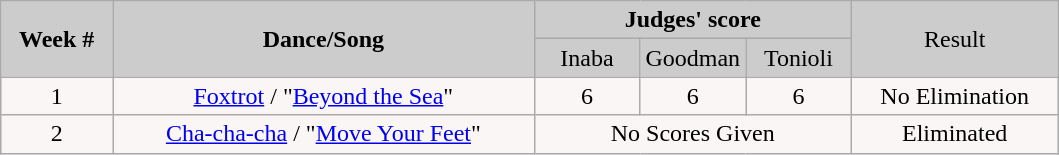<table class="wikitable">
<tr style="text-align: center; background:#ccc;">
<td rowspan="2"><strong>Week #</strong></td>
<td rowspan="2"><strong>Dance/Song</strong></td>
<td colspan="3"><strong>Judges' score</strong></td>
<td rowspan="2">Result</td>
</tr>
<tr style="text-align: center; background:#ccc;">
<td style="width:10%; ">Inaba</td>
<td style="width:10%; ">Goodman</td>
<td style="width:10%; ">Tonioli</td>
</tr>
<tr style="text-align: center; background:#faf6f6;">
<td>1</td>
<td><a href='#'>Foxtrot</a> / "<a href='#'>Beyond the Sea</a>"</td>
<td>6</td>
<td>6</td>
<td>6</td>
<td>No Elimination</td>
</tr>
<tr style="text-align: center; background:#faf6f6;">
<td>2</td>
<td><a href='#'>Cha-cha-cha</a> / "<a href='#'>Move Your Feet</a>"</td>
<td colspan="3">No Scores Given</td>
<td>Eliminated</td>
</tr>
</table>
